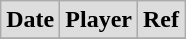<table class="wikitable">
<tr style="text-align:center; background:#ddd;">
<td><strong>Date</strong></td>
<td><strong>Player</strong></td>
<td><strong>Ref</strong></td>
</tr>
<tr>
</tr>
</table>
